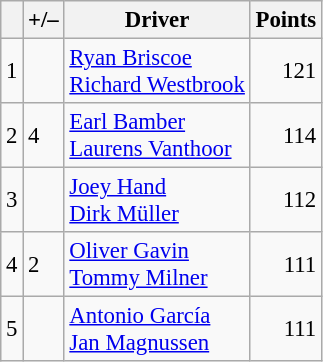<table class="wikitable" style="font-size: 95%;">
<tr>
<th scope="col"></th>
<th scope="col">+/–</th>
<th scope="col">Driver</th>
<th scope="col">Points</th>
</tr>
<tr>
<td align=center>1</td>
<td align="left"></td>
<td> <a href='#'>Ryan Briscoe</a><br> <a href='#'>Richard Westbrook</a></td>
<td align=right>121</td>
</tr>
<tr>
<td align=center>2</td>
<td align="left"> 4</td>
<td> <a href='#'>Earl Bamber</a><br> <a href='#'>Laurens Vanthoor</a></td>
<td align=right>114</td>
</tr>
<tr>
<td align=center>3</td>
<td align="left"></td>
<td> <a href='#'>Joey Hand</a><br> <a href='#'>Dirk Müller</a></td>
<td align=right>112</td>
</tr>
<tr>
<td align=center>4</td>
<td align="left"> 2</td>
<td> <a href='#'>Oliver Gavin</a><br> <a href='#'>Tommy Milner</a></td>
<td align=right>111</td>
</tr>
<tr>
<td align=center>5</td>
<td align="left"></td>
<td> <a href='#'>Antonio García</a><br> <a href='#'>Jan Magnussen</a></td>
<td align=right>111</td>
</tr>
</table>
